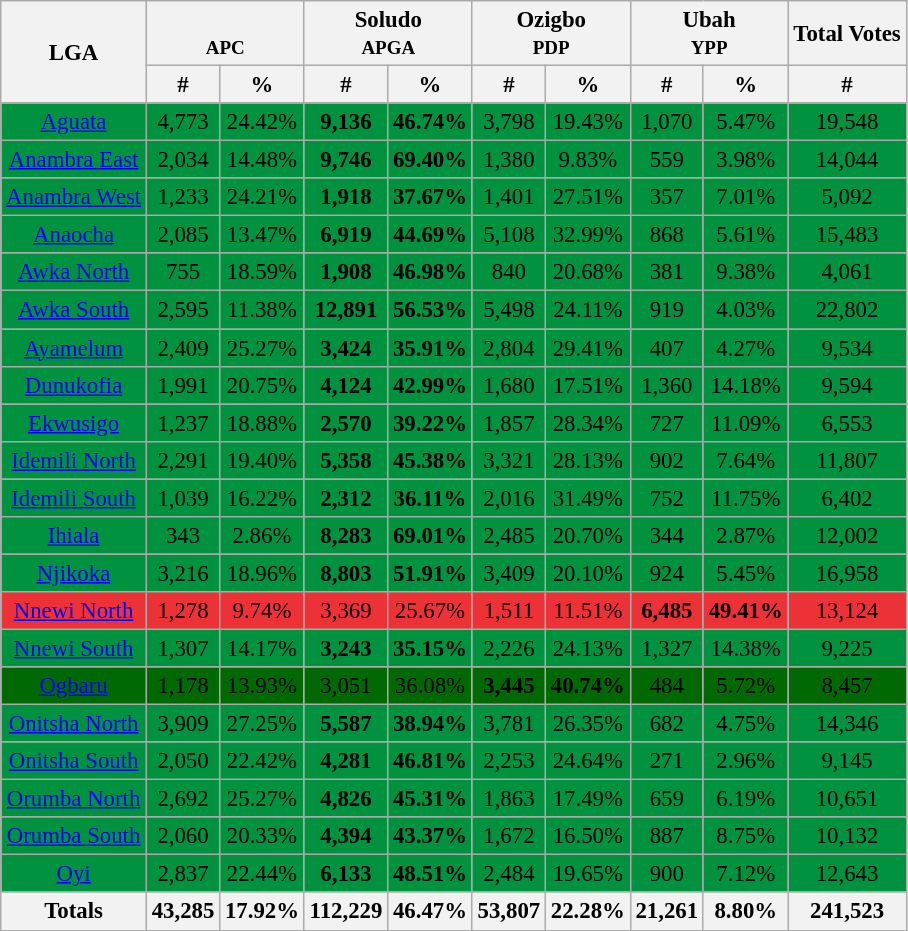<table class="wikitable sortable" style=" font-size: 95%">
<tr>
<th rowspan="2">LGA</th>
<th colspan="2"><br><small>APC</small></th>
<th colspan="2">Soludo<br><small>APGA</small></th>
<th colspan="2">Ozigbo<br><small>PDP</small></th>
<th colspan="2">Ubah<br><small>YPP</small></th>
<th>Total Votes</th>
</tr>
<tr>
<th>#</th>
<th>%</th>
<th>#</th>
<th>%</th>
<th>#</th>
<th>%</th>
<th>#</th>
<th>%</th>
<th>#</th>
</tr>
<tr>
<td bgcolor=#00923F align="center"><a href='#'>Aguata</a></td>
<td bgcolor=#00923F align="center">4,773</td>
<td bgcolor=#00923F align="center">24.42%</td>
<td bgcolor=#00923F align="center"><strong>9,136</strong></td>
<td bgcolor=#00923F align="center"><strong>46.74%</strong></td>
<td bgcolor=#00923F align="center">3,798</td>
<td bgcolor=#00923F align="center">19.43%</td>
<td bgcolor=#00923F align="center">1,070</td>
<td bgcolor=#00923F align="center">5.47%</td>
<td bgcolor=#00923F align="center">19,548</td>
</tr>
<tr>
<td bgcolor=#00923F align="center"><a href='#'>Anambra East</a></td>
<td bgcolor=#00923F align="center">2,034</td>
<td bgcolor=#00923F align="center">14.48%</td>
<td bgcolor=#00923F align="center"><strong>9,746</strong></td>
<td bgcolor=#00923F align="center"><strong>69.40%</strong></td>
<td bgcolor=#00923F align="center">1,380</td>
<td bgcolor=#00923F align="center">9.83%</td>
<td bgcolor=#00923F align="center">559</td>
<td bgcolor=#00923F align="center">3.98%</td>
<td bgcolor=#00923F align="center">14,044</td>
</tr>
<tr>
<td bgcolor=#00923F align="center"><a href='#'>Anambra West</a></td>
<td bgcolor=#00923F align="center">1,233</td>
<td bgcolor=#00923F align="center">24.21%</td>
<td bgcolor=#00923F align="center"><strong>1,918</strong></td>
<td bgcolor=#00923F align="center"><strong>37.67%</strong></td>
<td bgcolor=#00923F align="center">1,401</td>
<td bgcolor=#00923F align="center">27.51%</td>
<td bgcolor=#00923F align="center">357</td>
<td bgcolor=#00923F align="center">7.01%</td>
<td bgcolor=#00923F align="center">5,092</td>
</tr>
<tr>
<td bgcolor=#00923F align="center"><a href='#'>Anaocha</a></td>
<td bgcolor=#00923F align="center">2,085</td>
<td bgcolor=#00923F align="center">13.47%</td>
<td bgcolor=#00923F align="center"><strong>6,919</strong></td>
<td bgcolor=#00923F align="center"><strong>44.69%</strong></td>
<td bgcolor=#00923F align="center">5,108</td>
<td bgcolor=#00923F align="center">32.99%</td>
<td bgcolor=#00923F align="center">868</td>
<td bgcolor=#00923F align="center">5.61%</td>
<td bgcolor=#00923F align="center">15,483</td>
</tr>
<tr>
<td bgcolor=#00923F align="center"><a href='#'>Awka North</a></td>
<td bgcolor=#00923F align="center">755</td>
<td bgcolor=#00923F align="center">18.59%</td>
<td bgcolor=#00923F align="center"><strong>1,908</strong></td>
<td bgcolor=#00923F align="center"><strong>46.98%</strong></td>
<td bgcolor=#00923F align="center">840</td>
<td bgcolor=#00923F align="center">20.68%</td>
<td bgcolor=#00923F align="center">381</td>
<td bgcolor=#00923F align="center">9.38%</td>
<td bgcolor=#00923F align="center">4,061</td>
</tr>
<tr>
<td bgcolor=#00923F align="center"><a href='#'>Awka South</a></td>
<td bgcolor=#00923F align="center">2,595</td>
<td bgcolor=#00923F align="center">11.38%</td>
<td bgcolor=#00923F align="center"><strong>12,891</strong></td>
<td bgcolor=#00923F align="center"><strong>56.53%</strong></td>
<td bgcolor=#00923F align="center">5,498</td>
<td bgcolor=#00923F align="center">24.11%</td>
<td bgcolor=#00923F align="center">919</td>
<td bgcolor=#00923F align="center">4.03%</td>
<td bgcolor=#00923F align="center">22,802</td>
</tr>
<tr>
<td bgcolor=#00923F align="center"><a href='#'>Ayamelum</a></td>
<td bgcolor=#00923F align="center">2,409</td>
<td bgcolor=#00923F align="center">25.27%</td>
<td bgcolor=#00923F align="center"><strong>3,424</strong></td>
<td bgcolor=#00923F align="center"><strong>35.91%</strong></td>
<td bgcolor=#00923F align="center">2,804</td>
<td bgcolor=#00923F align="center">29.41%</td>
<td bgcolor=#00923F align="center">407</td>
<td bgcolor=#00923F align="center">4.27%</td>
<td bgcolor=#00923F align="center">9,534</td>
</tr>
<tr>
<td bgcolor=#00923F align="center"><a href='#'>Dunukofia</a></td>
<td bgcolor=#00923F align="center">1,991</td>
<td bgcolor=#00923F align="center">20.75%</td>
<td bgcolor=#00923F align="center"><strong>4,124</strong></td>
<td bgcolor=#00923F align="center"><strong>42.99%</strong></td>
<td bgcolor=#00923F align="center">1,680</td>
<td bgcolor=#00923F align="center">17.51%</td>
<td bgcolor=#00923F align="center">1,360</td>
<td bgcolor=#00923F align="center">14.18%</td>
<td bgcolor=#00923F align="center">9,594</td>
</tr>
<tr>
<td bgcolor=#00923F align="center"><a href='#'>Ekwusigo</a></td>
<td bgcolor=#00923F align="center">1,237</td>
<td bgcolor=#00923F align="center">18.88%</td>
<td bgcolor=#00923F align="center"><strong>2,570</strong></td>
<td bgcolor=#00923F align="center"><strong>39.22%</strong></td>
<td bgcolor=#00923F align="center">1,857</td>
<td bgcolor=#00923F align="center">28.34%</td>
<td bgcolor=#00923F align="center">727</td>
<td bgcolor=#00923F align="center">11.09%</td>
<td bgcolor=#00923F align="center">6,553</td>
</tr>
<tr>
<td bgcolor=#00923F align="center"><a href='#'>Idemili North</a></td>
<td bgcolor=#00923F align="center">2,291</td>
<td bgcolor=#00923F align="center">19.40%</td>
<td bgcolor=#00923F align="center"><strong>5,358</strong></td>
<td bgcolor=#00923F align="center"><strong>45.38%</strong></td>
<td bgcolor=#00923F align="center">3,321</td>
<td bgcolor=#00923F align="center">28.13%</td>
<td bgcolor=#00923F align="center">902</td>
<td bgcolor=#00923F align="center">7.64%</td>
<td bgcolor=#00923F align="center">11,807</td>
</tr>
<tr>
<td bgcolor=#00923F align="center"><a href='#'>Idemili South</a></td>
<td bgcolor=#00923F align="center">1,039</td>
<td bgcolor=#00923F align="center">16.22%</td>
<td bgcolor=#00923F align="center"><strong>2,312</strong></td>
<td bgcolor=#00923F align="center"><strong>36.11%</strong></td>
<td bgcolor=#00923F align="center">2,016</td>
<td bgcolor=#00923F align="center">31.49%</td>
<td bgcolor=#00923F align="center">752</td>
<td bgcolor=#00923F align="center">11.75%</td>
<td bgcolor=#00923F align="center">6,402</td>
</tr>
<tr>
<td bgcolor=#00923F align="center"><a href='#'>Ihiala</a></td>
<td bgcolor=#00923F align="center">343</td>
<td bgcolor=#00923F align="center">2.86%</td>
<td bgcolor=#00923F align="center"><strong>8,283</strong></td>
<td bgcolor=#00923F align="center"><strong>69.01%</strong></td>
<td bgcolor=#00923F align="center">2,485</td>
<td bgcolor=#00923F align="center">20.70%</td>
<td bgcolor=#00923F align="center">344</td>
<td bgcolor=#00923F align="center">2.87%</td>
<td bgcolor=#00923F align="center">12,002</td>
</tr>
<tr>
<td bgcolor=#00923F align="center"><a href='#'>Njikoka</a></td>
<td bgcolor=#00923F align="center">3,216</td>
<td bgcolor=#00923F align="center">18.96%</td>
<td bgcolor=#00923F align="center"><strong>8,803</strong></td>
<td bgcolor=#00923F align="center"><strong>51.91%</strong></td>
<td bgcolor=#00923F align="center">3,409</td>
<td bgcolor=#00923F align="center">20.10%</td>
<td bgcolor=#00923F align="center">924</td>
<td bgcolor=#00923F align="center">5.45%</td>
<td bgcolor=#00923F align="center">16,958</td>
</tr>
<tr>
<td bgcolor=#ED3237 align="center"><a href='#'>Nnewi North</a></td>
<td bgcolor=#ED3237 align="center">1,278</td>
<td bgcolor=#ED3237 align="center">9.74%</td>
<td bgcolor=#ED3237 align="center">3,369</td>
<td bgcolor=#ED3237 align="center">25.67%</td>
<td bgcolor=#ED3237 align="center">1,511</td>
<td bgcolor=#ED3237 align="center">11.51%</td>
<td bgcolor=#ED3237 align="center"><strong>6,485</strong></td>
<td bgcolor=#ED3237 align="center"><strong>49.41%</strong></td>
<td bgcolor=#ED3237 align="center">13,124</td>
</tr>
<tr>
<td bgcolor=#00923F align="center"><a href='#'>Nnewi South</a></td>
<td bgcolor=#00923F align="center">1,307</td>
<td bgcolor=#00923F align="center">14.17%</td>
<td bgcolor=#00923F align="center"><strong>3,243</strong></td>
<td bgcolor=#00923F align="center"><strong>35.15%</strong></td>
<td bgcolor=#00923F align="center">2,226</td>
<td bgcolor=#00923F align="center">24.13%</td>
<td bgcolor=#00923F align="center">1,327</td>
<td bgcolor=#00923F align="center">14.38%</td>
<td bgcolor=#00923F align="center">9,225</td>
</tr>
<tr>
<td bgcolor=#006903 align="center"><a href='#'>Ogbaru</a></td>
<td bgcolor=#006903 align="center">1,178</td>
<td bgcolor=#006903 align="center">13.93%</td>
<td bgcolor=#006903 align="center">3,051</td>
<td bgcolor=#006903 align="center">36.08%</td>
<td bgcolor=#006903 align="center"><strong>3,445</strong></td>
<td bgcolor=#006903 align="center"><strong>40.74%</strong></td>
<td bgcolor=#006903 align="center">484</td>
<td bgcolor=#006903 align="center">5.72%</td>
<td bgcolor=#006903 align="center">8,457</td>
</tr>
<tr>
<td bgcolor=#00923F align="center"><a href='#'>Onitsha North</a></td>
<td bgcolor=#00923F align="center">3,909</td>
<td bgcolor=#00923F align="center">27.25%</td>
<td bgcolor=#00923F align="center"><strong>5,587</strong></td>
<td bgcolor=#00923F align="center"><strong>38.94%</strong></td>
<td bgcolor=#00923F align="center">3,781</td>
<td bgcolor=#00923F align="center">26.35%</td>
<td bgcolor=#00923F align="center">682</td>
<td bgcolor=#00923F align="center">4.75%</td>
<td bgcolor=#00923F align="center">14,346</td>
</tr>
<tr>
<td bgcolor=#00923F align="center"><a href='#'>Onitsha South</a></td>
<td bgcolor=#00923F align="center">2,050</td>
<td bgcolor=#00923F align="center">22.42%</td>
<td bgcolor=#00923F align="center"><strong>4,281</strong></td>
<td bgcolor=#00923F align="center"><strong>46.81%</strong></td>
<td bgcolor=#00923F align="center">2,253</td>
<td bgcolor=#00923F align="center">24.64%</td>
<td bgcolor=#00923F align="center">271</td>
<td bgcolor=#00923F align="center">2.96%</td>
<td bgcolor=#00923F align="center">9,145</td>
</tr>
<tr>
<td bgcolor=#00923F align="center"><a href='#'>Orumba North</a></td>
<td bgcolor=#00923F align="center">2,692</td>
<td bgcolor=#00923F align="center">25.27%</td>
<td bgcolor=#00923F align="center"><strong>4,826</strong></td>
<td bgcolor=#00923F align="center"><strong>45.31%</strong></td>
<td bgcolor=#00923F align="center">1,863</td>
<td bgcolor=#00923F align="center">17.49%</td>
<td bgcolor=#00923F align="center">659</td>
<td bgcolor=#00923F align="center">6.19%</td>
<td bgcolor=#00923F align="center">10,651</td>
</tr>
<tr>
<td bgcolor=#00923F align="center"><a href='#'>Orumba South</a></td>
<td bgcolor=#00923F align="center">2,060</td>
<td bgcolor=#00923F align="center">20.33%</td>
<td bgcolor=#00923F align="center"><strong>4,394</strong></td>
<td bgcolor=#00923F align="center"><strong>43.37%</strong></td>
<td bgcolor=#00923F align="center">1,672</td>
<td bgcolor=#00923F align="center">16.50%</td>
<td bgcolor=#00923F align="center">887</td>
<td bgcolor=#00923F align="center">8.75%</td>
<td bgcolor=#00923F align="center">10,132</td>
</tr>
<tr>
<td bgcolor=#00923F align="center"><a href='#'>Oyi</a></td>
<td bgcolor=#00923F align="center">2,837</td>
<td bgcolor=#00923F align="center">22.44%</td>
<td bgcolor=#00923F align="center"><strong>6,133</strong></td>
<td bgcolor=#00923F align="center"><strong>48.51%</strong></td>
<td bgcolor=#00923F align="center">2,484</td>
<td bgcolor=#00923F align="center">19.65%</td>
<td bgcolor=#00923F align="center">900</td>
<td bgcolor=#00923F align="center">7.12%</td>
<td bgcolor=#00923F align="center">12,643</td>
</tr>
<tr>
<th>Totals</th>
<th><strong>43,285</strong></th>
<th><strong>17.92%</strong></th>
<th><strong>112,229</strong></th>
<th><strong>46.47%</strong></th>
<th><strong>53,807</strong></th>
<th><strong>22.28%</strong></th>
<th><strong>21,261</strong></th>
<th><strong>8.80%</strong></th>
<th>241,523</th>
</tr>
</table>
